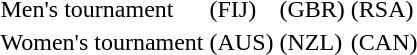<table>
<tr valign="top">
<td>Men's tournament <br></td>
<td> (FIJ) </td>
<td> (GBR) </td>
<td> (RSA) </td>
</tr>
<tr valign="top">
<td>Women's tournament <br></td>
<td> (AUS) </td>
<td> (NZL) </td>
<td> (CAN) </td>
</tr>
</table>
